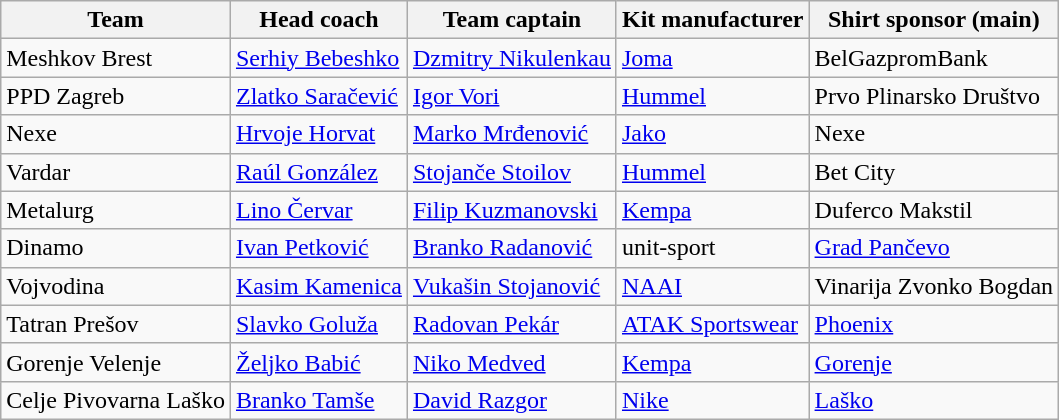<table class="wikitable sortable" style="text-align: left;">
<tr>
<th>Team</th>
<th>Head coach</th>
<th>Team captain</th>
<th>Kit manufacturer</th>
<th>Shirt sponsor (main)</th>
</tr>
<tr>
<td>Meshkov Brest</td>
<td> <a href='#'>Serhiy Bebeshko</a></td>
<td> <a href='#'>Dzmitry Nikulenkau</a></td>
<td><a href='#'>Joma</a></td>
<td>BelGazpromBank</td>
</tr>
<tr>
<td>PPD Zagreb</td>
<td> <a href='#'>Zlatko Saračević</a></td>
<td> <a href='#'>Igor Vori</a></td>
<td><a href='#'>Hummel</a></td>
<td>Prvo Plinarsko Društvo</td>
</tr>
<tr>
<td>Nexe</td>
<td> <a href='#'>Hrvoje Horvat</a></td>
<td> <a href='#'>Marko Mrđenović</a></td>
<td><a href='#'>Jako</a></td>
<td>Nexe</td>
</tr>
<tr>
<td>Vardar</td>
<td> <a href='#'>Raúl González</a></td>
<td> <a href='#'>Stojanče Stoilov</a></td>
<td><a href='#'>Hummel</a></td>
<td>Bet City</td>
</tr>
<tr>
<td>Metalurg</td>
<td> <a href='#'>Lino Červar</a></td>
<td> <a href='#'>Filip Kuzmanovski</a></td>
<td><a href='#'>Kempa</a></td>
<td>Duferco Makstil</td>
</tr>
<tr>
<td>Dinamo</td>
<td> <a href='#'>Ivan Petković</a></td>
<td> <a href='#'>Branko Radanović</a></td>
<td>unit-sport</td>
<td><a href='#'>Grad Pančevo</a></td>
</tr>
<tr>
<td>Vojvodina</td>
<td> <a href='#'>Kasim Kamenica</a></td>
<td> <a href='#'>Vukašin Stojanović</a></td>
<td><a href='#'>NAAI</a></td>
<td>Vinarija Zvonko Bogdan</td>
</tr>
<tr>
<td>Tatran Prešov</td>
<td> <a href='#'>Slavko Goluža</a></td>
<td> <a href='#'>Radovan Pekár</a></td>
<td><a href='#'>ATAK Sportswear</a></td>
<td><a href='#'>Phoenix</a></td>
</tr>
<tr>
<td>Gorenje Velenje</td>
<td> <a href='#'>Željko Babić</a></td>
<td> <a href='#'>Niko Medved</a></td>
<td><a href='#'>Kempa</a></td>
<td><a href='#'>Gorenje</a></td>
</tr>
<tr>
<td>Celje Pivovarna Laško</td>
<td> <a href='#'>Branko Tamše</a></td>
<td> <a href='#'>David Razgor</a></td>
<td><a href='#'>Nike</a></td>
<td><a href='#'>Laško</a></td>
</tr>
</table>
